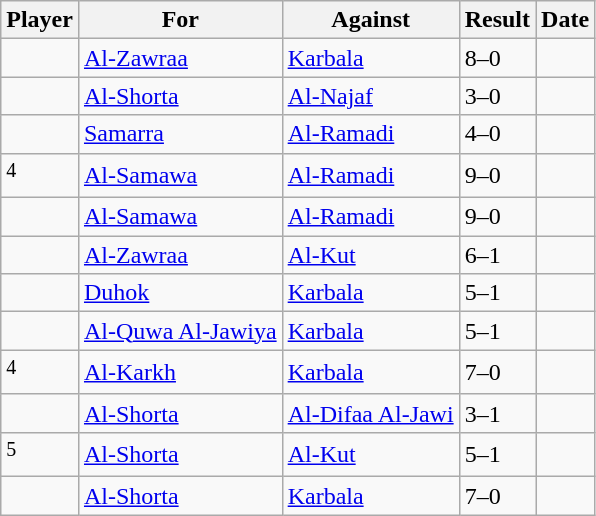<table class="wikitable sortable">
<tr>
<th>Player</th>
<th>For</th>
<th>Against</th>
<th align=center>Result</th>
<th>Date</th>
</tr>
<tr>
<td> </td>
<td><a href='#'>Al-Zawraa</a></td>
<td><a href='#'>Karbala</a></td>
<td>8–0</td>
<td></td>
</tr>
<tr>
<td> </td>
<td><a href='#'>Al-Shorta</a></td>
<td><a href='#'>Al-Najaf</a></td>
<td>3–0</td>
<td></td>
</tr>
<tr>
<td> </td>
<td><a href='#'>Samarra</a></td>
<td><a href='#'>Al-Ramadi</a></td>
<td>4–0</td>
<td></td>
</tr>
<tr>
<td> <sup>4</sup></td>
<td><a href='#'>Al-Samawa</a></td>
<td><a href='#'>Al-Ramadi</a></td>
<td>9–0</td>
<td></td>
</tr>
<tr>
<td> </td>
<td><a href='#'>Al-Samawa</a></td>
<td><a href='#'>Al-Ramadi</a></td>
<td>9–0</td>
<td></td>
</tr>
<tr>
<td> </td>
<td><a href='#'>Al-Zawraa</a></td>
<td><a href='#'>Al-Kut</a></td>
<td>6–1</td>
<td></td>
</tr>
<tr>
<td> </td>
<td><a href='#'>Duhok</a></td>
<td><a href='#'>Karbala</a></td>
<td>5–1</td>
<td></td>
</tr>
<tr>
<td> </td>
<td><a href='#'>Al-Quwa Al-Jawiya</a></td>
<td><a href='#'>Karbala</a></td>
<td>5–1</td>
<td></td>
</tr>
<tr>
<td> <sup>4</sup></td>
<td><a href='#'>Al-Karkh</a></td>
<td><a href='#'>Karbala</a></td>
<td>7–0</td>
<td></td>
</tr>
<tr>
<td> </td>
<td><a href='#'>Al-Shorta</a></td>
<td><a href='#'>Al-Difaa Al-Jawi</a></td>
<td>3–1</td>
<td></td>
</tr>
<tr>
<td> <sup>5</sup></td>
<td><a href='#'>Al-Shorta</a></td>
<td><a href='#'>Al-Kut</a></td>
<td>5–1</td>
<td></td>
</tr>
<tr>
<td> </td>
<td><a href='#'>Al-Shorta</a></td>
<td><a href='#'>Karbala</a></td>
<td>7–0</td>
<td></td>
</tr>
</table>
